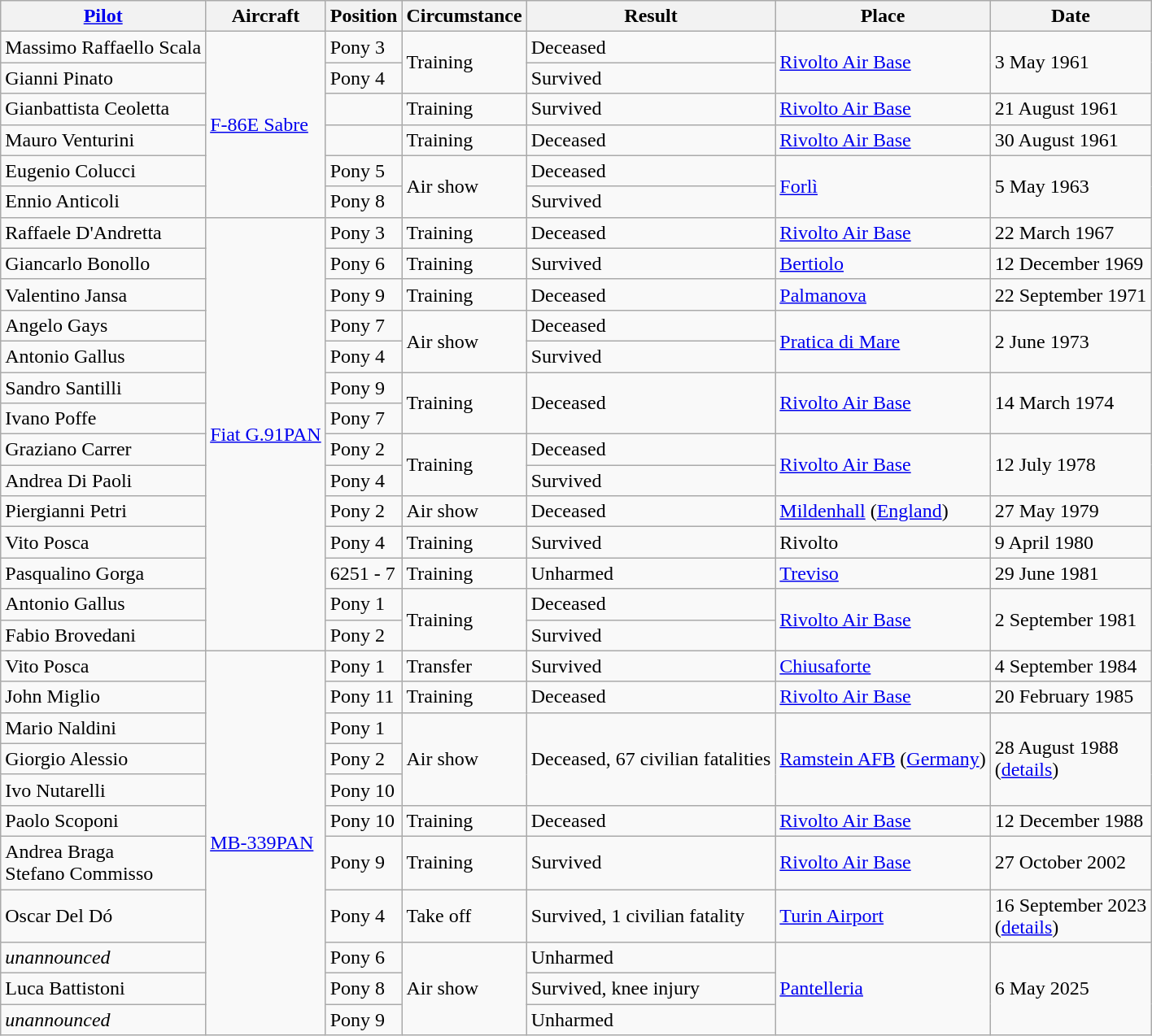<table class="wikitable">
<tr>
<th><a href='#'>Pilot</a></th>
<th>Aircraft</th>
<th>Position</th>
<th>Circumstance</th>
<th>Result</th>
<th>Place</th>
<th>Date</th>
</tr>
<tr>
<td>Massimo Raffaello Scala</td>
<td rowspan=6><a href='#'>F-86E Sabre</a></td>
<td>Pony 3</td>
<td rowspan=2>Training</td>
<td>Deceased</td>
<td rowspan=2><a href='#'>Rivolto Air Base</a></td>
<td rowspan=2>3 May 1961</td>
</tr>
<tr>
<td>Gianni Pinato</td>
<td>Pony 4</td>
<td>Survived</td>
</tr>
<tr>
<td>Gianbattista Ceoletta</td>
<td></td>
<td>Training</td>
<td>Survived</td>
<td><a href='#'>Rivolto Air Base</a></td>
<td>21 August 1961</td>
</tr>
<tr>
<td>Mauro Venturini</td>
<td></td>
<td>Training</td>
<td>Deceased</td>
<td><a href='#'>Rivolto Air Base</a></td>
<td>30 August 1961</td>
</tr>
<tr>
<td>Eugenio Colucci</td>
<td>Pony 5</td>
<td rowspan=2>Air show</td>
<td>Deceased</td>
<td rowspan=2><a href='#'>Forlì</a></td>
<td rowspan=2>5 May 1963</td>
</tr>
<tr>
<td>Ennio Anticoli</td>
<td>Pony 8</td>
<td>Survived</td>
</tr>
<tr>
<td>Raffaele D'Andretta</td>
<td rowspan=14><a href='#'>Fiat G.91PAN</a></td>
<td>Pony 3</td>
<td>Training</td>
<td>Deceased</td>
<td><a href='#'>Rivolto Air Base</a></td>
<td>22 March 1967</td>
</tr>
<tr>
<td>Giancarlo Bonollo</td>
<td>Pony 6</td>
<td>Training</td>
<td>Survived</td>
<td><a href='#'>Bertiolo</a></td>
<td>12 December 1969</td>
</tr>
<tr>
<td>Valentino Jansa</td>
<td>Pony 9</td>
<td>Training</td>
<td>Deceased</td>
<td><a href='#'>Palmanova</a></td>
<td>22 September 1971</td>
</tr>
<tr>
<td>Angelo Gays</td>
<td>Pony 7</td>
<td rowspan=2>Air show</td>
<td>Deceased</td>
<td rowspan=2><a href='#'>Pratica di Mare</a></td>
<td rowspan=2>2 June 1973</td>
</tr>
<tr>
<td>Antonio Gallus</td>
<td>Pony 4</td>
<td>Survived</td>
</tr>
<tr>
<td>Sandro Santilli</td>
<td>Pony 9</td>
<td rowspan=2>Training</td>
<td rowspan=2>Deceased</td>
<td rowspan=2><a href='#'>Rivolto Air Base</a></td>
<td rowspan=2>14 March 1974</td>
</tr>
<tr>
<td>Ivano Poffe</td>
<td>Pony 7</td>
</tr>
<tr>
<td>Graziano Carrer</td>
<td>Pony 2</td>
<td rowspan=2>Training</td>
<td>Deceased</td>
<td rowspan=2><a href='#'>Rivolto Air Base</a></td>
<td rowspan=2>12 July 1978</td>
</tr>
<tr>
<td>Andrea Di Paoli</td>
<td>Pony 4</td>
<td>Survived</td>
</tr>
<tr>
<td>Piergianni Petri</td>
<td>Pony 2</td>
<td>Air show</td>
<td>Deceased</td>
<td><a href='#'>Mildenhall</a> (<a href='#'>England</a>)</td>
<td>27 May 1979</td>
</tr>
<tr>
<td>Vito Posca</td>
<td>Pony 4</td>
<td>Training</td>
<td>Survived</td>
<td>Rivolto</td>
<td>9 April 1980</td>
</tr>
<tr>
<td>Pasqualino Gorga</td>
<td>6251 - 7</td>
<td>Training</td>
<td>Unharmed</td>
<td><a href='#'>Treviso</a></td>
<td>29 June 1981</td>
</tr>
<tr>
<td>Antonio Gallus</td>
<td>Pony 1</td>
<td rowspan=2>Training</td>
<td>Deceased</td>
<td rowspan=2><a href='#'>Rivolto Air Base</a></td>
<td rowspan=2>2 September 1981</td>
</tr>
<tr>
<td>Fabio Brovedani</td>
<td>Pony 2</td>
<td>Survived</td>
</tr>
<tr>
<td>Vito Posca</td>
<td rowspan=11><a href='#'>MB-339PAN</a></td>
<td>Pony 1</td>
<td>Transfer</td>
<td>Survived</td>
<td><a href='#'>Chiusaforte</a></td>
<td>4 September 1984</td>
</tr>
<tr>
<td>John Miglio</td>
<td>Pony 11</td>
<td>Training</td>
<td>Deceased</td>
<td><a href='#'>Rivolto Air Base</a></td>
<td>20 February 1985</td>
</tr>
<tr>
<td>Mario Naldini</td>
<td>Pony 1</td>
<td rowspan=3>Air show</td>
<td rowspan=3>Deceased, 67 civilian fatalities</td>
<td rowspan=3><a href='#'>Ramstein AFB</a> (<a href='#'>Germany</a>)</td>
<td rowspan=3>28 August 1988<br>(<a href='#'>details</a>)</td>
</tr>
<tr>
<td>Giorgio Alessio</td>
<td>Pony 2</td>
</tr>
<tr>
<td>Ivo Nutarelli</td>
<td>Pony 10</td>
</tr>
<tr>
<td>Paolo Scoponi</td>
<td>Pony 10</td>
<td>Training</td>
<td>Deceased</td>
<td><a href='#'>Rivolto Air Base</a></td>
<td>12 December 1988</td>
</tr>
<tr>
<td>Andrea Braga<br>Stefano Commisso</td>
<td>Pony 9</td>
<td>Training</td>
<td>Survived</td>
<td><a href='#'>Rivolto Air Base</a></td>
<td>27 October 2002</td>
</tr>
<tr>
<td>Oscar Del Dó</td>
<td>Pony 4</td>
<td>Take off</td>
<td>Survived, 1 civilian fatality</td>
<td><a href='#'>Turin Airport</a></td>
<td>16 September 2023<br>(<a href='#'>details</a>)</td>
</tr>
<tr>
<td><em>unannounced</em></td>
<td>Pony 6</td>
<td rowspan=3>Air show</td>
<td>Unharmed</td>
<td rowspan=3><a href='#'>Pantelleria</a></td>
<td rowspan=3>6 May 2025</td>
</tr>
<tr>
<td>Luca Battistoni</td>
<td>Pony 8</td>
<td>Survived, knee injury</td>
</tr>
<tr>
<td><em>unannounced</em></td>
<td>Pony 9</td>
<td>Unharmed</td>
</tr>
</table>
